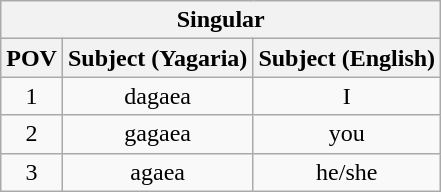<table class="wikitable" style="text-align:center">
<tr>
<th colspan="3">Singular</th>
</tr>
<tr>
<th>POV</th>
<th>Subject (Yagaria)</th>
<th>Subject (English)</th>
</tr>
<tr>
<td>1</td>
<td>dagaea</td>
<td>I</td>
</tr>
<tr>
<td>2</td>
<td>gagaea</td>
<td>you</td>
</tr>
<tr>
<td>3</td>
<td>agaea</td>
<td>he/she</td>
</tr>
</table>
